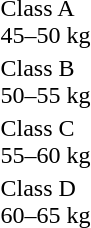<table>
<tr>
<td rowspan=2>Class A<br>45–50 kg</td>
<td rowspan=2></td>
<td rowspan=2></td>
<td></td>
</tr>
<tr>
<td></td>
</tr>
<tr>
<td rowspan=2>Class B<br>50–55 kg</td>
<td rowspan=2></td>
<td rowspan=2></td>
<td></td>
</tr>
<tr>
<td></td>
</tr>
<tr>
<td rowspan=2>Class C<br>55–60 kg</td>
<td rowspan=2></td>
<td rowspan=2></td>
<td></td>
</tr>
<tr>
<td></td>
</tr>
<tr>
<td rowspan=2>Class D<br>60–65 kg</td>
<td rowspan=2></td>
<td rowspan=2></td>
<td></td>
</tr>
<tr>
<td></td>
</tr>
</table>
